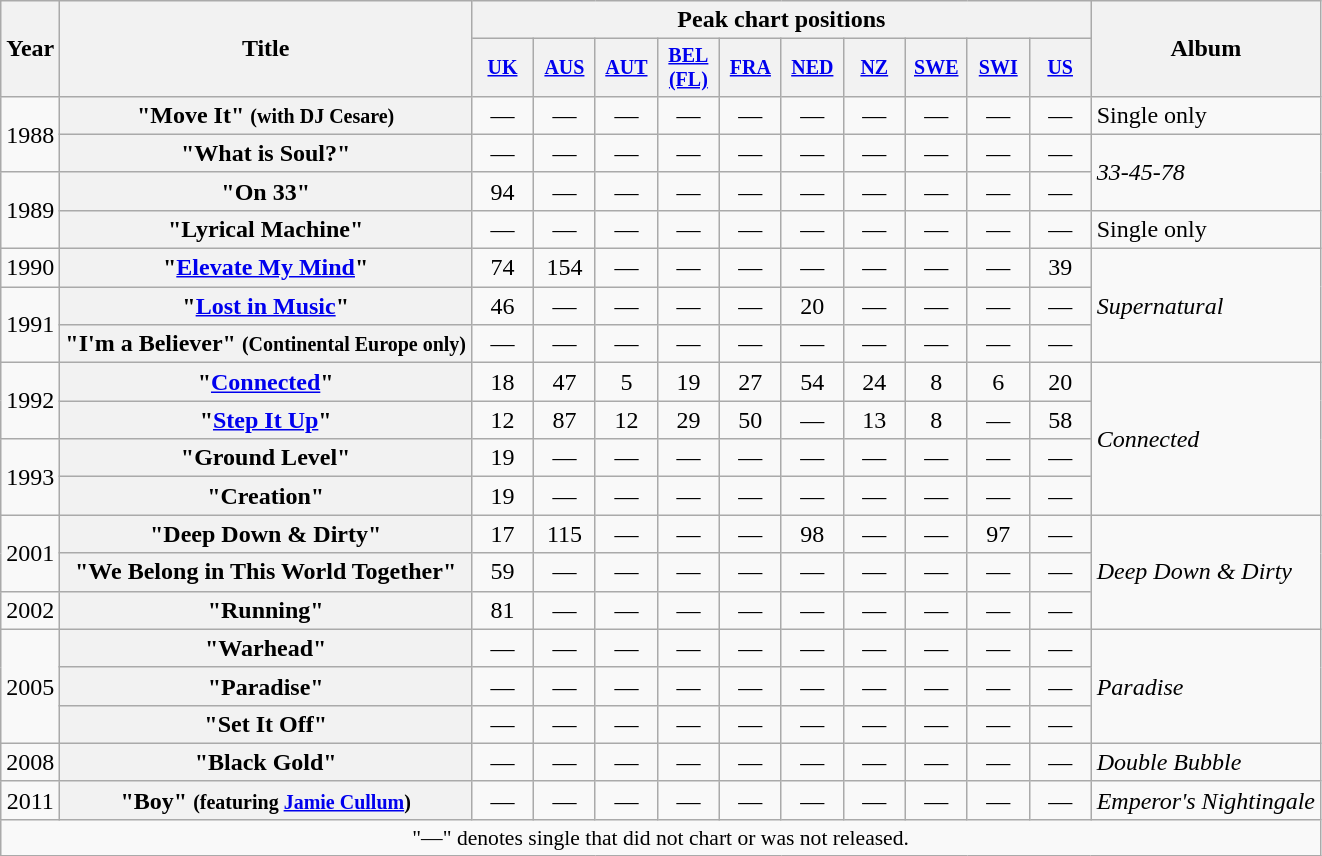<table class="wikitable plainrowheaders" style="text-align:center;">
<tr>
<th rowspan="2">Year</th>
<th rowspan="2">Title</th>
<th colspan="10">Peak chart positions</th>
<th rowspan="2">Album</th>
</tr>
<tr style="font-size:smaller;">
<th width="35"><a href='#'>UK</a><br></th>
<th width="35"><a href='#'>AUS</a><br></th>
<th width="35"><a href='#'>AUT</a><br></th>
<th width="35"><a href='#'>BEL<br>(FL)</a><br></th>
<th width="35"><a href='#'>FRA</a><br></th>
<th width="35"><a href='#'>NED</a><br></th>
<th width="35"><a href='#'>NZ</a><br></th>
<th width="35"><a href='#'>SWE</a><br></th>
<th width="35"><a href='#'>SWI</a><br></th>
<th width="35"><a href='#'>US</a><br></th>
</tr>
<tr>
<td rowspan="2">1988</td>
<th scope="row">"Move It" <small>(with DJ Cesare)</small></th>
<td>—</td>
<td>—</td>
<td>—</td>
<td>—</td>
<td>—</td>
<td>—</td>
<td>—</td>
<td>—</td>
<td>—</td>
<td>—</td>
<td align="left">Single only</td>
</tr>
<tr>
<th scope="row">"What is Soul?"</th>
<td>—</td>
<td>—</td>
<td>—</td>
<td>—</td>
<td>—</td>
<td>—</td>
<td>—</td>
<td>—</td>
<td>—</td>
<td>—</td>
<td align="left" rowspan="2"><em>33-45-78</em></td>
</tr>
<tr>
<td rowspan="2">1989</td>
<th scope="row">"On 33"</th>
<td>94</td>
<td>—</td>
<td>—</td>
<td>—</td>
<td>—</td>
<td>—</td>
<td>—</td>
<td>—</td>
<td>—</td>
<td>—</td>
</tr>
<tr>
<th scope="row">"Lyrical Machine"</th>
<td>—</td>
<td>—</td>
<td>—</td>
<td>—</td>
<td>—</td>
<td>—</td>
<td>—</td>
<td>—</td>
<td>—</td>
<td>—</td>
<td align="left">Single only</td>
</tr>
<tr>
<td>1990</td>
<th scope="row">"<a href='#'>Elevate My Mind</a>"</th>
<td>74</td>
<td>154</td>
<td>—</td>
<td>—</td>
<td>—</td>
<td>—</td>
<td>—</td>
<td>—</td>
<td>—</td>
<td>39</td>
<td align="left" rowspan="3"><em>Supernatural</em></td>
</tr>
<tr>
<td rowspan="2">1991</td>
<th scope="row">"<a href='#'>Lost in Music</a>"</th>
<td>46</td>
<td>—</td>
<td>—</td>
<td>—</td>
<td>—</td>
<td>20</td>
<td>—</td>
<td>—</td>
<td>—</td>
<td>—</td>
</tr>
<tr>
<th scope="row">"I'm a Believer" <small>(Continental Europe only)</small></th>
<td>—</td>
<td>—</td>
<td>—</td>
<td>—</td>
<td>—</td>
<td>—</td>
<td>—</td>
<td>—</td>
<td>—</td>
<td>—</td>
</tr>
<tr>
<td rowspan="2">1992</td>
<th scope="row">"<a href='#'>Connected</a>"</th>
<td>18</td>
<td>47</td>
<td>5</td>
<td>19</td>
<td>27</td>
<td>54</td>
<td>24</td>
<td>8</td>
<td>6</td>
<td>20</td>
<td align="left" rowspan="4"><em>Connected</em></td>
</tr>
<tr>
<th scope="row">"<a href='#'>Step It Up</a>"</th>
<td>12</td>
<td>87</td>
<td>12</td>
<td>29</td>
<td>50</td>
<td>—</td>
<td>13</td>
<td>8</td>
<td>—</td>
<td>58</td>
</tr>
<tr>
<td rowspan="2">1993</td>
<th scope="row">"Ground Level"</th>
<td>19</td>
<td>—</td>
<td>—</td>
<td>—</td>
<td>—</td>
<td>—</td>
<td>—</td>
<td>—</td>
<td>—</td>
<td>—</td>
</tr>
<tr>
<th scope="row">"Creation"</th>
<td>19</td>
<td>—</td>
<td>—</td>
<td>—</td>
<td>—</td>
<td>—</td>
<td>—</td>
<td>—</td>
<td>—</td>
<td>—</td>
</tr>
<tr>
<td rowspan="2">2001</td>
<th scope="row">"Deep Down & Dirty"</th>
<td>17</td>
<td>115</td>
<td>—</td>
<td>—</td>
<td>—</td>
<td>98</td>
<td>—</td>
<td>—</td>
<td>97</td>
<td>—</td>
<td align="left" rowspan="3"><em>Deep Down & Dirty</em></td>
</tr>
<tr>
<th scope="row">"We Belong in This World Together"</th>
<td>59</td>
<td>—</td>
<td>—</td>
<td>—</td>
<td>—</td>
<td>—</td>
<td>—</td>
<td>—</td>
<td>—</td>
<td>—</td>
</tr>
<tr>
<td>2002</td>
<th scope="row">"Running"</th>
<td>81</td>
<td>—</td>
<td>—</td>
<td>—</td>
<td>—</td>
<td>—</td>
<td>—</td>
<td>—</td>
<td>—</td>
<td>—</td>
</tr>
<tr>
<td rowspan="3">2005</td>
<th scope="row">"Warhead"</th>
<td>—</td>
<td>—</td>
<td>—</td>
<td>—</td>
<td>—</td>
<td>—</td>
<td>—</td>
<td>—</td>
<td>—</td>
<td>—</td>
<td align="left" rowspan="3"><em>Paradise</em></td>
</tr>
<tr>
<th scope="row">"Paradise"</th>
<td>—</td>
<td>—</td>
<td>—</td>
<td>—</td>
<td>—</td>
<td>—</td>
<td>—</td>
<td>—</td>
<td>—</td>
<td>—</td>
</tr>
<tr>
<th scope="row">"Set It Off"</th>
<td>—</td>
<td>—</td>
<td>—</td>
<td>—</td>
<td>—</td>
<td>—</td>
<td>—</td>
<td>—</td>
<td>—</td>
<td>—</td>
</tr>
<tr>
<td>2008</td>
<th scope="row">"Black Gold"</th>
<td>—</td>
<td>—</td>
<td>—</td>
<td>—</td>
<td>—</td>
<td>—</td>
<td>—</td>
<td>—</td>
<td>—</td>
<td>—</td>
<td align="left"><em>Double Bubble</em></td>
</tr>
<tr>
<td>2011</td>
<th scope="row">"Boy" <small>(featuring <a href='#'>Jamie Cullum</a>)</small></th>
<td>—</td>
<td>—</td>
<td>—</td>
<td>—</td>
<td>—</td>
<td>—</td>
<td>—</td>
<td>—</td>
<td>—</td>
<td>—</td>
<td align="left"><em>Emperor's Nightingale</em></td>
</tr>
<tr>
<td colspan="18" style="font-size:90%">"—" denotes single that did not chart or was not released.</td>
</tr>
</table>
